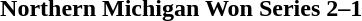<table class="noborder" style="text-align: center; border: none; width: 100%">
<tr>
<th width="97%"><strong>Northern Michigan Won Series 2–1</strong></th>
<th width="3%"></th>
</tr>
</table>
